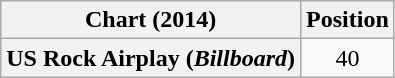<table class="wikitable sortable plainrowheaders" style="text-align:center">
<tr>
<th scope="col">Chart (2014)</th>
<th scope="col">Position</th>
</tr>
<tr>
<th scope="row">US Rock Airplay (<em>Billboard</em>)</th>
<td>40</td>
</tr>
</table>
